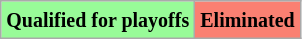<table class="wikitable">
<tr>
<td style="background:#98fb98;"><small><strong>Qualified for playoffs</strong></small></td>
<td style="background:salmon;"><small><strong>Eliminated</strong> </small></td>
</tr>
</table>
